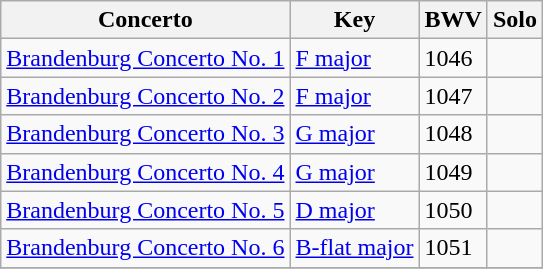<table class="wikitable">
<tr>
<th>Concerto</th>
<th>Key</th>
<th>BWV</th>
<th>Solo</th>
</tr>
<tr>
<td><a href='#'>Brandenburg Concerto No. 1</a></td>
<td><a href='#'>F major</a></td>
<td>1046</td>
<td></td>
</tr>
<tr>
<td><a href='#'>Brandenburg Concerto No. 2</a></td>
<td><a href='#'>F major</a></td>
<td>1047</td>
<td></td>
</tr>
<tr>
<td><a href='#'>Brandenburg Concerto No. 3</a></td>
<td><a href='#'>G major</a></td>
<td>1048</td>
<td></td>
</tr>
<tr>
<td><a href='#'>Brandenburg Concerto No. 4</a></td>
<td><a href='#'>G major</a></td>
<td>1049</td>
<td></td>
</tr>
<tr>
<td><a href='#'>Brandenburg Concerto No. 5</a></td>
<td><a href='#'>D major</a></td>
<td>1050</td>
<td></td>
</tr>
<tr>
<td><a href='#'>Brandenburg Concerto No. 6</a></td>
<td><a href='#'>B-flat major</a></td>
<td>1051</td>
<td></td>
</tr>
<tr>
</tr>
</table>
